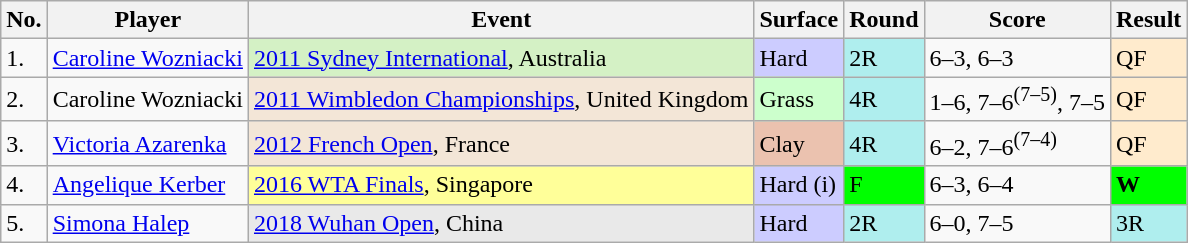<table class="sortable wikitable">
<tr>
<th>No.</th>
<th>Player</th>
<th>Event</th>
<th>Surface</th>
<th>Round</th>
<th>Score</th>
<th>Result</th>
</tr>
<tr>
<td>1.</td>
<td> <a href='#'>Caroline Wozniacki</a></td>
<td bgcolor="d4f1c5"><a href='#'>2011 Sydney International</a>, Australia</td>
<td bgcolor="CCCCFF">Hard</td>
<td bgcolor="afeeee">2R</td>
<td>6–3, 6–3</td>
<td bgcolor="ffebcd">QF</td>
</tr>
<tr>
<td>2.</td>
<td> Caroline Wozniacki</td>
<td bgcolor="f3e6d7"><a href='#'>2011 Wimbledon Championships</a>, United Kingdom</td>
<td bgcolor="CCFFCC">Grass</td>
<td bgcolor="afeeee">4R</td>
<td>1–6, 7–6<sup>(7–5)</sup>, 7–5</td>
<td bgcolor="ffebcd">QF</td>
</tr>
<tr>
<td>3.</td>
<td> <a href='#'>Victoria Azarenka</a></td>
<td bgcolor="f3e6d7"><a href='#'>2012 French Open</a>, France</td>
<td bgcolor="EBC2AF">Clay</td>
<td bgcolor="afeeee">4R</td>
<td>6–2, 7–6<sup>(7–4)</sup></td>
<td bgcolor="ffebcd">QF</td>
</tr>
<tr>
<td>4.</td>
<td> <a href='#'>Angelique Kerber</a></td>
<td bgcolor="FFFF99"><a href='#'>2016 WTA Finals</a>, Singapore</td>
<td bgcolor="CCCCFF">Hard (i)</td>
<td bgcolor="lime">F</td>
<td>6–3, 6–4</td>
<td bgcolor="lime"><strong>W</strong></td>
</tr>
<tr>
<td>5.</td>
<td> <a href='#'>Simona Halep</a></td>
<td bgcolor="e9e9e9"><a href='#'>2018 Wuhan Open</a>, China</td>
<td style="background:#ccf;">Hard</td>
<td bgcolor="afeeee">2R</td>
<td>6–0, 7–5</td>
<td bgcolor="afeeee">3R</td>
</tr>
</table>
